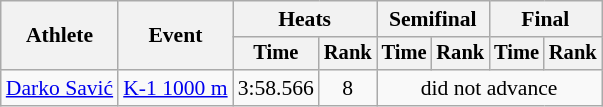<table class="wikitable" style="text-align:center; font-size:90%">
<tr>
<th rowspan=2>Athlete</th>
<th rowspan=2>Event</th>
<th colspan=2>Heats</th>
<th colspan=2>Semifinal</th>
<th colspan=2>Final</th>
</tr>
<tr style="font-size:95%">
<th>Time</th>
<th>Rank</th>
<th>Time</th>
<th>Rank</th>
<th>Time</th>
<th>Rank</th>
</tr>
<tr>
<td align=left><a href='#'>Darko Savić</a></td>
<td align=left><a href='#'>K-1 1000 m</a></td>
<td>3:58.566</td>
<td>8</td>
<td colspan=4>did not advance</td>
</tr>
</table>
